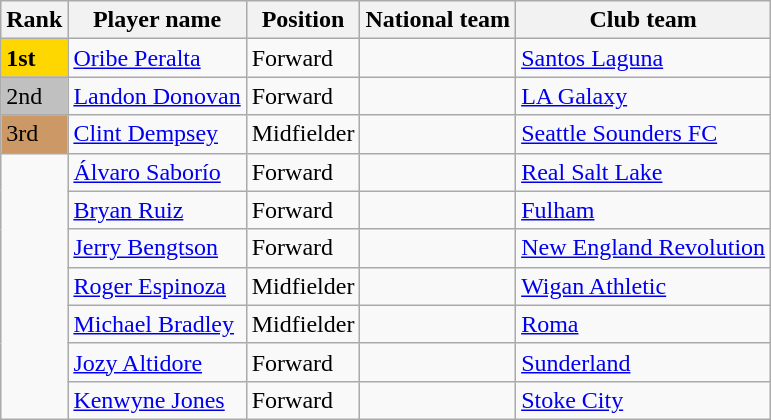<table class="wikitable">
<tr>
<th>Rank</th>
<th>Player name</th>
<th>Position</th>
<th>National team</th>
<th>Club team</th>
</tr>
<tr>
<td scope=col style="background-color: gold"><strong>1st</strong></td>
<td><a href='#'>Oribe Peralta</a></td>
<td>Forward</td>
<td></td>
<td> <a href='#'>Santos Laguna</a></td>
</tr>
<tr>
<td scope=col style="background-color: silver">2nd</td>
<td><a href='#'>Landon Donovan</a></td>
<td>Forward</td>
<td></td>
<td> <a href='#'>LA Galaxy</a></td>
</tr>
<tr>
<td scope=col style="background-color: #cc9966">3rd</td>
<td><a href='#'>Clint Dempsey</a></td>
<td>Midfielder</td>
<td></td>
<td> <a href='#'>Seattle Sounders FC</a></td>
</tr>
<tr>
<td rowspan="7"></td>
<td><a href='#'>Álvaro Saborío</a></td>
<td>Forward</td>
<td></td>
<td> <a href='#'>Real Salt Lake</a></td>
</tr>
<tr>
<td><a href='#'>Bryan Ruiz</a></td>
<td>Forward</td>
<td></td>
<td> <a href='#'>Fulham</a></td>
</tr>
<tr>
<td><a href='#'>Jerry Bengtson</a></td>
<td>Forward</td>
<td></td>
<td> <a href='#'>New England Revolution</a></td>
</tr>
<tr>
<td><a href='#'>Roger Espinoza</a></td>
<td>Midfielder</td>
<td></td>
<td> <a href='#'>Wigan Athletic</a></td>
</tr>
<tr>
<td><a href='#'>Michael Bradley</a></td>
<td>Midfielder</td>
<td></td>
<td> <a href='#'>Roma</a></td>
</tr>
<tr>
<td><a href='#'>Jozy Altidore</a></td>
<td>Forward</td>
<td></td>
<td> <a href='#'>Sunderland</a></td>
</tr>
<tr>
<td><a href='#'>Kenwyne Jones</a></td>
<td>Forward</td>
<td></td>
<td> <a href='#'>Stoke City</a></td>
</tr>
</table>
